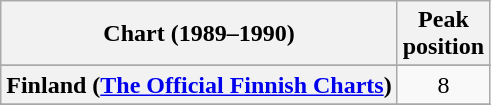<table class="wikitable sortable plainrowheaders" style="text-align:center">
<tr>
<th>Chart (1989–1990)</th>
<th>Peak<br>position</th>
</tr>
<tr>
</tr>
<tr>
</tr>
<tr>
<th scope="row">Finland (<a href='#'>The Official Finnish Charts</a>)</th>
<td>8</td>
</tr>
<tr>
</tr>
<tr>
</tr>
<tr>
</tr>
<tr>
</tr>
<tr>
</tr>
<tr>
</tr>
<tr>
</tr>
<tr>
</tr>
<tr>
</tr>
</table>
